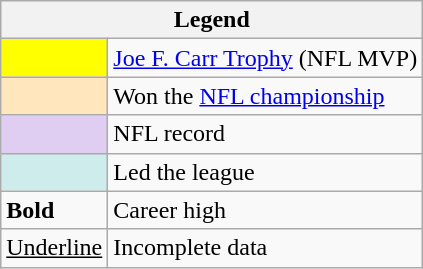<table class="wikitable">
<tr>
<th colspan="2">Legend</th>
</tr>
<tr>
<td style="background:#ffff00; width:3em;"></td>
<td><a href='#'>Joe F. Carr Trophy</a> (NFL MVP)</td>
</tr>
<tr>
<td style="background:#ffe6bd; width:3em;"></td>
<td>Won the <a href='#'>NFL championship</a></td>
</tr>
<tr>
<td style="background:#e0cef2; width:3em;"></td>
<td>NFL record</td>
</tr>
<tr>
<td style="background:#cfecec; width:3em;"></td>
<td>Led the league</td>
</tr>
<tr>
<td style="width:3em;"><strong>Bold</strong></td>
<td>Career high</td>
</tr>
<tr>
<td style="width:3em;"><u>Underline</u></td>
<td>Incomplete data</td>
</tr>
</table>
